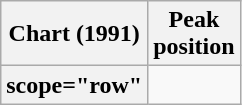<table class="wikitable plainrowheaders sortable">
<tr>
<th scope="col">Chart (1991)</th>
<th scope="col">Peak<br>position</th>
</tr>
<tr>
<th>scope="row" </th>
</tr>
</table>
